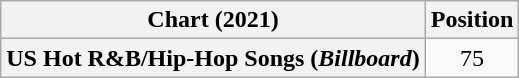<table class="wikitable plainrowheaders" style="text-align:center">
<tr>
<th scope="col">Chart (2021)</th>
<th scope="col">Position</th>
</tr>
<tr>
<th scope="row">US Hot R&B/Hip-Hop Songs (<em>Billboard</em>)</th>
<td>75</td>
</tr>
</table>
